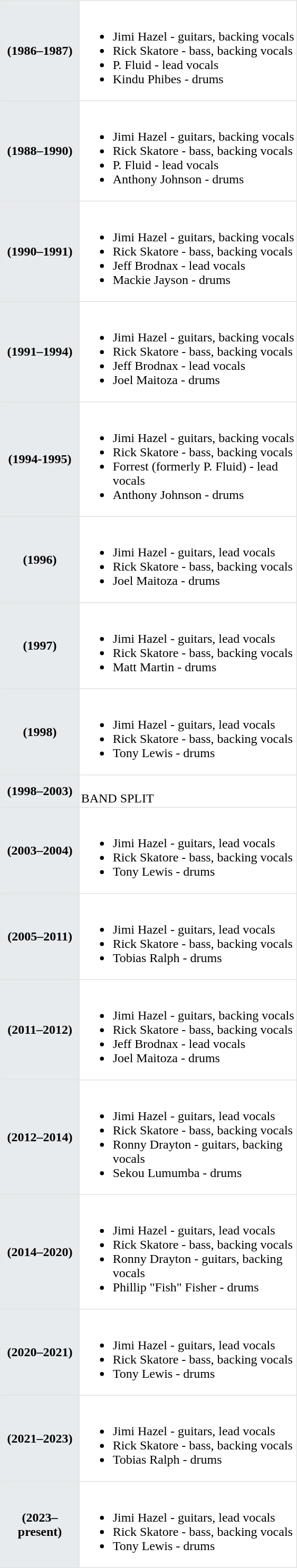<table class="toccolours"  border=1 cellpadding=2 cellspacing=0 style="float: right; width: 375px; margin: 0 0 1em 1em; border-collapse: collapse; border: 1px solid #E2E2E2;">
<tr>
<th bgcolor="#E7EBEE">(1986–1987)</th>
<td><br><ul><li>Jimi Hazel - guitars, backing vocals</li><li>Rick Skatore - bass, backing vocals</li><li>P. Fluid - lead vocals</li><li>Kindu Phibes - drums</li></ul></td>
</tr>
<tr>
<th bgcolor="#E7EBEE">(1988–1990)</th>
<td><br><ul><li>Jimi Hazel - guitars, backing vocals</li><li>Rick Skatore - bass, backing vocals</li><li>P. Fluid - lead vocals</li><li>Anthony Johnson - drums</li></ul></td>
</tr>
<tr>
<th bgcolor="#E7EBEE">(1990–1991)</th>
<td><br><ul><li>Jimi Hazel - guitars, backing vocals</li><li>Rick Skatore - bass, backing vocals</li><li>Jeff Brodnax - lead vocals</li><li>Mackie Jayson - drums</li></ul></td>
</tr>
<tr>
<th bgcolor="#E7EBEE">(1991–1994)</th>
<td><br><ul><li>Jimi Hazel - guitars, backing vocals</li><li>Rick Skatore - bass, backing vocals</li><li>Jeff Brodnax - lead vocals</li><li>Joel Maitoza - drums</li></ul></td>
</tr>
<tr>
<th bgcolor="#E7EBEE">(1994-1995)</th>
<td><br><ul><li>Jimi Hazel - guitars, backing vocals</li><li>Rick Skatore - bass, backing vocals</li><li>Forrest (formerly P. Fluid) - lead vocals</li><li>Anthony Johnson - drums</li></ul></td>
</tr>
<tr>
<th bgcolor="#E7EBEE">(1996)</th>
<td><br><ul><li>Jimi Hazel - guitars, lead vocals</li><li>Rick Skatore - bass, backing vocals</li><li>Joel Maitoza - drums</li></ul></td>
</tr>
<tr>
<th bgcolor="#E7EBEE">(1997)</th>
<td><br><ul><li>Jimi Hazel - guitars, lead vocals</li><li>Rick Skatore - bass, backing vocals</li><li>Matt Martin - drums</li></ul></td>
</tr>
<tr>
<th bgcolor="#E7EBEE">(1998)</th>
<td><br><ul><li>Jimi Hazel - guitars, lead vocals</li><li>Rick Skatore - bass, backing vocals</li><li>Tony Lewis - drums</li></ul></td>
</tr>
<tr>
<th bgcolor="#E7EBEE">(1998–2003)</th>
<td><br>BAND SPLIT</td>
</tr>
<tr>
<th bgcolor="#E7EBEE">(2003–2004)</th>
<td><br><ul><li>Jimi Hazel - guitars, lead vocals</li><li>Rick Skatore - bass, backing vocals</li><li>Tony Lewis - drums</li></ul></td>
</tr>
<tr>
<th bgcolor="#E7EBEE">(2005–2011)</th>
<td><br><ul><li>Jimi Hazel - guitars, lead vocals</li><li>Rick Skatore - bass, backing vocals</li><li>Tobias Ralph - drums</li></ul></td>
</tr>
<tr>
<th bgcolor="#E7EBEE">(2011–2012)</th>
<td><br><ul><li>Jimi Hazel - guitars, backing vocals</li><li>Rick Skatore - bass, backing vocals</li><li>Jeff Brodnax - lead vocals</li><li>Joel Maitoza - drums</li></ul></td>
</tr>
<tr>
<th bgcolor="#E7EBEE">(2012–2014)</th>
<td><br><ul><li>Jimi Hazel - guitars, lead vocals</li><li>Rick Skatore - bass, backing vocals</li><li>Ronny Drayton - guitars, backing vocals</li><li>Sekou Lumumba - drums</li></ul></td>
</tr>
<tr>
<th bgcolor="#E7EBEE">(2014–2020)</th>
<td><br><ul><li>Jimi Hazel - guitars, lead vocals</li><li>Rick Skatore - bass, backing vocals</li><li>Ronny Drayton - guitars, backing vocals</li><li>Phillip "Fish" Fisher - drums</li></ul></td>
</tr>
<tr>
<th bgcolor="#E7EBEE">(2020–2021)</th>
<td><br><ul><li>Jimi Hazel - guitars, lead vocals</li><li>Rick Skatore - bass, backing vocals</li><li>Tony Lewis - drums</li></ul></td>
</tr>
<tr>
<th bgcolor="#E7EBEE">(2021–2023)</th>
<td><br><ul><li>Jimi Hazel - guitars, lead vocals</li><li>Rick Skatore - bass, backing vocals</li><li>Tobias Ralph - drums</li></ul></td>
</tr>
<tr>
<th bgcolor="#E7EBEE">(2023–present)</th>
<td><br><ul><li>Jimi Hazel - guitars, lead vocals</li><li>Rick Skatore - bass, backing vocals</li><li>Tony Lewis - drums</li></ul></td>
</tr>
</table>
